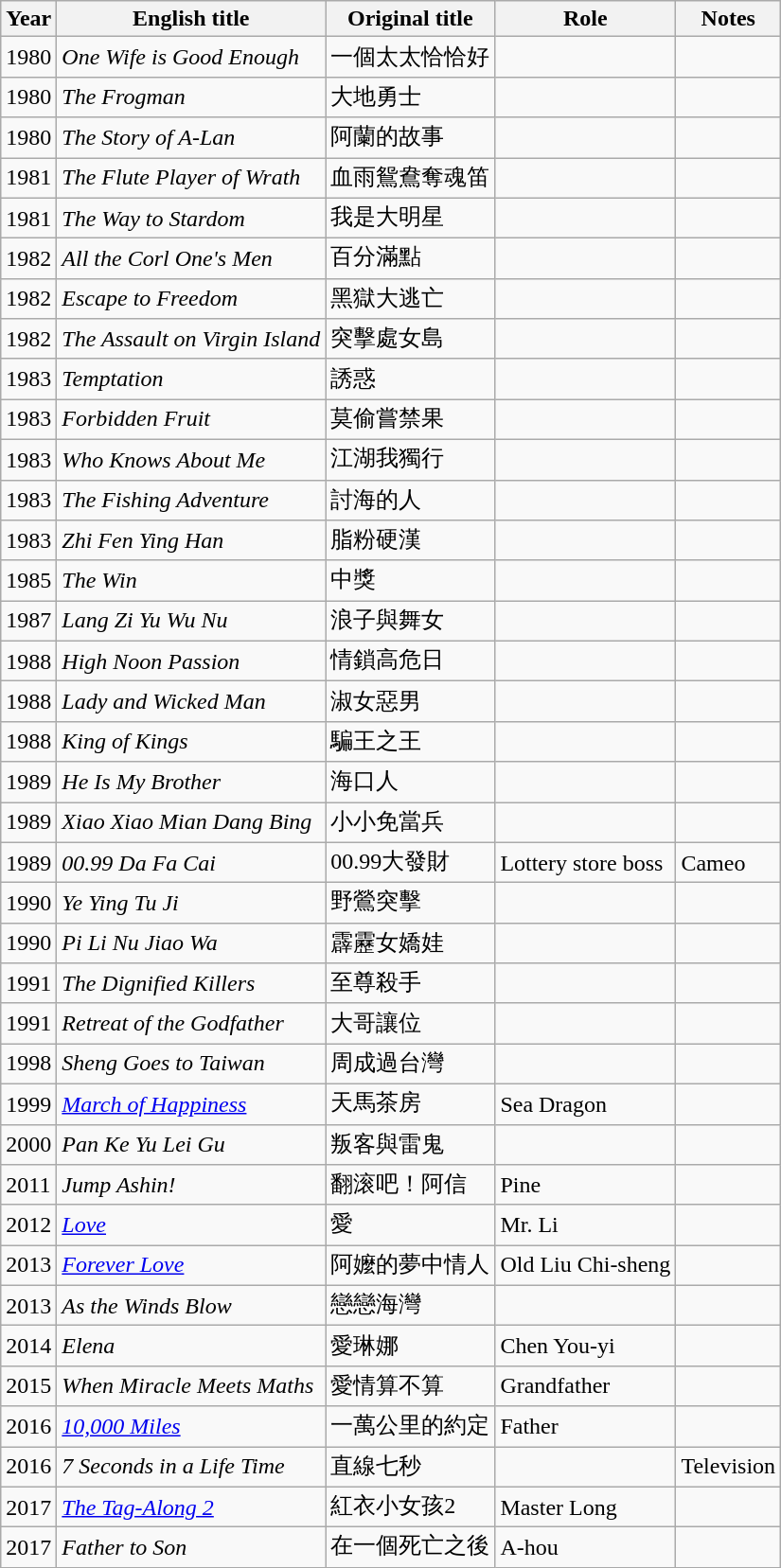<table class="wikitable sortable">
<tr>
<th>Year</th>
<th>English title</th>
<th>Original title</th>
<th>Role</th>
<th class="unsortable">Notes</th>
</tr>
<tr>
<td>1980</td>
<td><em>One Wife is Good Enough</em></td>
<td>一個太太恰恰好</td>
<td></td>
<td></td>
</tr>
<tr>
<td>1980</td>
<td><em>The Frogman</em></td>
<td>大地勇士</td>
<td></td>
<td></td>
</tr>
<tr>
<td>1980</td>
<td><em>The Story of A-Lan</em></td>
<td>阿蘭的故事</td>
<td></td>
<td></td>
</tr>
<tr>
<td>1981</td>
<td><em>The Flute Player of Wrath</em></td>
<td>血雨鴛鴦奪魂笛</td>
<td></td>
<td></td>
</tr>
<tr>
<td>1981</td>
<td><em>The Way to Stardom</em></td>
<td>我是大明星</td>
<td></td>
<td></td>
</tr>
<tr>
<td>1982</td>
<td><em>All the Corl One's Men</em></td>
<td>百分滿點</td>
<td></td>
<td></td>
</tr>
<tr>
<td>1982</td>
<td><em>Escape to Freedom</em></td>
<td>黑獄大逃亡</td>
<td></td>
<td></td>
</tr>
<tr>
<td>1982</td>
<td><em>The Assault on Virgin Island</em></td>
<td>突擊處女島</td>
<td></td>
<td></td>
</tr>
<tr>
<td>1983</td>
<td><em>Temptation</em></td>
<td>誘惑</td>
<td></td>
<td></td>
</tr>
<tr>
<td>1983</td>
<td><em>Forbidden Fruit</em></td>
<td>莫偷嘗禁果</td>
<td></td>
<td></td>
</tr>
<tr>
<td>1983</td>
<td><em>Who Knows About Me</em></td>
<td>江湖我獨行</td>
<td></td>
<td></td>
</tr>
<tr>
<td>1983</td>
<td><em>The Fishing Adventure</em></td>
<td>討海的人</td>
<td></td>
<td></td>
</tr>
<tr>
<td>1983</td>
<td><em>Zhi Fen Ying Han</em></td>
<td>脂粉硬漢</td>
<td></td>
<td></td>
</tr>
<tr>
<td>1985</td>
<td><em>The Win</em></td>
<td>中獎</td>
<td></td>
<td></td>
</tr>
<tr>
<td>1987</td>
<td><em>Lang Zi Yu Wu Nu</em></td>
<td>浪子與舞女</td>
<td></td>
<td></td>
</tr>
<tr>
<td>1988</td>
<td><em>High Noon Passion</em></td>
<td>情鎖高危日</td>
<td></td>
<td></td>
</tr>
<tr>
<td>1988</td>
<td><em>Lady and Wicked Man </em></td>
<td>淑女惡男</td>
<td></td>
<td></td>
</tr>
<tr>
<td>1988</td>
<td><em>King of Kings</em></td>
<td>騙王之王</td>
<td></td>
<td></td>
</tr>
<tr>
<td>1989</td>
<td><em>He Is My Brother</em></td>
<td>海口人</td>
<td></td>
<td></td>
</tr>
<tr>
<td>1989</td>
<td><em>Xiao Xiao Mian Dang Bing</em></td>
<td>小小免當兵</td>
<td></td>
<td></td>
</tr>
<tr>
<td>1989</td>
<td><em>00.99 Da Fa Cai</em></td>
<td>00.99大發財</td>
<td>Lottery store boss</td>
<td>Cameo</td>
</tr>
<tr>
<td>1990</td>
<td><em>Ye Ying Tu Ji</em></td>
<td>野鶯突擊</td>
<td></td>
<td></td>
</tr>
<tr>
<td>1990</td>
<td><em>Pi Li Nu Jiao Wa</em></td>
<td>霹靂女嬌娃</td>
<td></td>
<td></td>
</tr>
<tr>
<td>1991</td>
<td><em>The Dignified Killers</em></td>
<td>至尊殺手</td>
<td></td>
<td></td>
</tr>
<tr>
<td>1991</td>
<td><em>Retreat of the Godfather</em></td>
<td>大哥讓位</td>
<td></td>
<td></td>
</tr>
<tr>
<td>1998</td>
<td><em>Sheng Goes to Taiwan</em></td>
<td>周成過台灣</td>
<td></td>
<td></td>
</tr>
<tr>
<td>1999</td>
<td><em><a href='#'>March of Happiness</a></em></td>
<td>天馬茶房</td>
<td>Sea Dragon</td>
<td></td>
</tr>
<tr>
<td>2000</td>
<td><em>Pan Ke Yu Lei Gu</em></td>
<td>叛客與雷鬼</td>
<td></td>
<td></td>
</tr>
<tr>
<td>2011</td>
<td><em>Jump Ashin!</em></td>
<td>翻滚吧！阿信</td>
<td>Pine</td>
<td></td>
</tr>
<tr>
<td>2012</td>
<td><em><a href='#'>Love</a></em></td>
<td>愛</td>
<td>Mr. Li</td>
<td></td>
</tr>
<tr>
<td>2013</td>
<td><em><a href='#'>Forever Love</a></em></td>
<td>阿嬤的夢中情人</td>
<td>Old Liu Chi-sheng</td>
<td></td>
</tr>
<tr>
<td>2013</td>
<td><em>As the Winds Blow</em></td>
<td>戀戀海灣</td>
<td></td>
<td></td>
</tr>
<tr>
<td>2014</td>
<td><em>Elena</em></td>
<td>愛琳娜</td>
<td>Chen You-yi</td>
<td></td>
</tr>
<tr>
<td>2015</td>
<td><em>When Miracle Meets Maths</em></td>
<td>愛情算不算</td>
<td>Grandfather</td>
<td></td>
</tr>
<tr>
<td>2016</td>
<td><em><a href='#'>10,000 Miles</a></em></td>
<td>一萬公里的約定</td>
<td>Father</td>
<td></td>
</tr>
<tr>
<td>2016</td>
<td><em>7 Seconds in a Life Time</em></td>
<td>直線七秒</td>
<td></td>
<td>Television</td>
</tr>
<tr>
<td>2017</td>
<td><em><a href='#'>The Tag-Along 2</a></em></td>
<td>紅衣小女孩2</td>
<td>Master Long</td>
<td></td>
</tr>
<tr>
<td>2017</td>
<td><em>Father to Son</em></td>
<td>在一個死亡之後</td>
<td>A-hou</td>
<td></td>
</tr>
</table>
